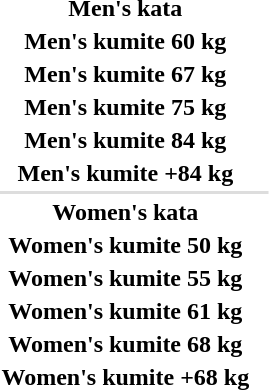<table>
<tr>
<th scope="row">Men's kata</th>
<td></td>
<td></td>
<td></td>
</tr>
<tr>
<th scope="row">Men's kumite 60 kg</th>
<td></td>
<td></td>
<td></td>
</tr>
<tr>
<th scope="row">Men's kumite 67 kg</th>
<td></td>
<td></td>
<td></td>
</tr>
<tr>
<th scope="row">Men's kumite 75 kg</th>
<td></td>
<td></td>
<td></td>
</tr>
<tr>
<th scope="row">Men's kumite 84 kg</th>
<td></td>
<td></td>
<td></td>
</tr>
<tr>
<th scope="row">Men's kumite +84 kg</th>
<td></td>
<td></td>
<td></td>
</tr>
<tr bgcolor=#DDDDDD>
<td colspan=4></td>
</tr>
<tr>
<th scope="row">Women's kata</th>
<td></td>
<td></td>
<td></td>
</tr>
<tr>
<th scope="row">Women's kumite 50 kg</th>
<td></td>
<td></td>
<td></td>
</tr>
<tr>
<th scope="row">Women's kumite 55 kg</th>
<td></td>
<td></td>
<td></td>
</tr>
<tr>
<th scope="row">Women's kumite 61 kg</th>
<td></td>
<td></td>
<td></td>
</tr>
<tr>
<th scope="row">Women's kumite 68 kg</th>
<td></td>
<td></td>
<td></td>
</tr>
<tr>
<th scope="row">Women's kumite +68 kg</th>
<td></td>
<td></td>
<td></td>
</tr>
</table>
